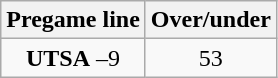<table class="wikitable">
<tr align="center">
<th style=>Pregame line</th>
<th style=>Over/under</th>
</tr>
<tr align="center">
<td><strong>UTSA</strong> –9</td>
<td>53</td>
</tr>
</table>
